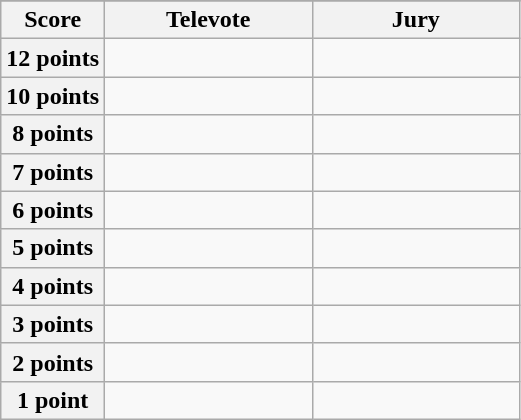<table class="wikitable">
<tr>
</tr>
<tr>
<th scope="col" width="20%">Score</th>
<th scope="col" width="40%">Televote</th>
<th scope="col" width="40%">Jury</th>
</tr>
<tr>
<th scope="row">12 points</th>
<td></td>
<td></td>
</tr>
<tr>
<th scope="row">10 points</th>
<td></td>
<td></td>
</tr>
<tr>
<th scope="row">8 points</th>
<td></td>
<td></td>
</tr>
<tr>
<th scope="row">7 points</th>
<td></td>
<td></td>
</tr>
<tr>
<th scope="row">6 points</th>
<td></td>
<td></td>
</tr>
<tr>
<th scope="row">5 points</th>
<td></td>
<td></td>
</tr>
<tr>
<th scope="row">4 points</th>
<td></td>
<td></td>
</tr>
<tr>
<th scope="row">3 points</th>
<td></td>
<td></td>
</tr>
<tr>
<th scope="row">2 points</th>
<td></td>
<td></td>
</tr>
<tr>
<th scope="row">1 point</th>
<td></td>
<td></td>
</tr>
</table>
